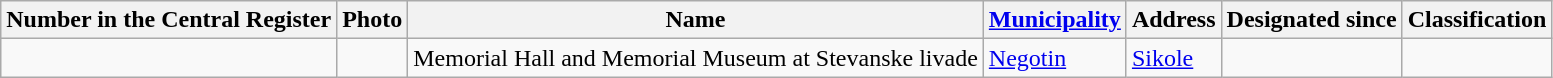<table class="wikitable sortable">
<tr>
<th>Number in the Central Register</th>
<th>Photo</th>
<th>Name</th>
<th><a href='#'>Municipality</a></th>
<th>Address</th>
<th>Designated since</th>
<th>Classification</th>
</tr>
<tr>
<td></td>
<td></td>
<td>Memorial Hall and Memorial Museum at Stevanske livade</td>
<td><a href='#'>Negotin</a></td>
<td><a href='#'>Sikole</a></td>
<td></td>
<td></td>
</tr>
</table>
